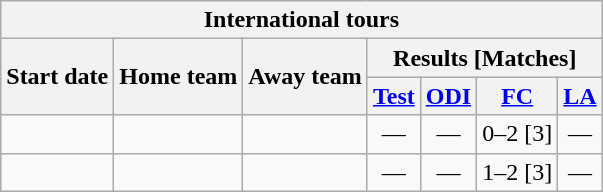<table class="wikitable">
<tr>
<th colspan="7">International tours</th>
</tr>
<tr>
<th rowspan="2">Start date</th>
<th rowspan="2">Home team</th>
<th rowspan="2">Away team</th>
<th colspan="4">Results [Matches]</th>
</tr>
<tr>
<th><a href='#'>Test</a></th>
<th><a href='#'>ODI</a></th>
<th><a href='#'>FC</a></th>
<th><a href='#'>LA</a></th>
</tr>
<tr>
<td><a href='#'></a></td>
<td></td>
<td></td>
<td ; style="text-align:center">—</td>
<td ; style="text-align:center">—</td>
<td>0–2 [3]</td>
<td ; style="text-align:center">—</td>
</tr>
<tr>
<td><a href='#'></a></td>
<td></td>
<td></td>
<td ; style="text-align:center">—</td>
<td ; style="text-align:center">—</td>
<td>1–2 [3]</td>
<td ; style="text-align:center">—</td>
</tr>
</table>
